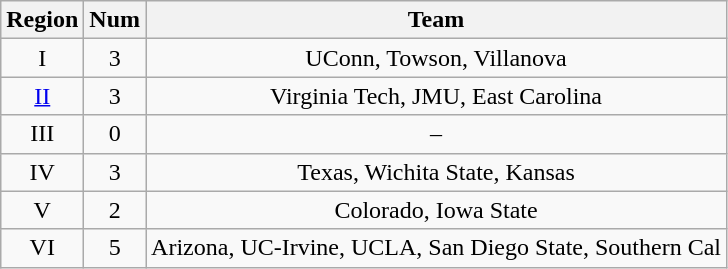<table class="wikitable sortable" style="text-align:center">
<tr>
<th>Region</th>
<th>Num</th>
<th>Team</th>
</tr>
<tr>
<td>I</td>
<td>3</td>
<td>UConn, Towson, Villanova</td>
</tr>
<tr>
<td><a href='#'>II</a></td>
<td>3</td>
<td>Virginia Tech, JMU, East Carolina</td>
</tr>
<tr>
<td>III</td>
<td>0</td>
<td>–</td>
</tr>
<tr>
<td>IV</td>
<td>3</td>
<td>Texas, Wichita State, Kansas</td>
</tr>
<tr>
<td>V</td>
<td>2</td>
<td>Colorado, Iowa State</td>
</tr>
<tr>
<td>VI</td>
<td>5</td>
<td>Arizona, UC-Irvine, UCLA, San Diego State, Southern Cal</td>
</tr>
</table>
